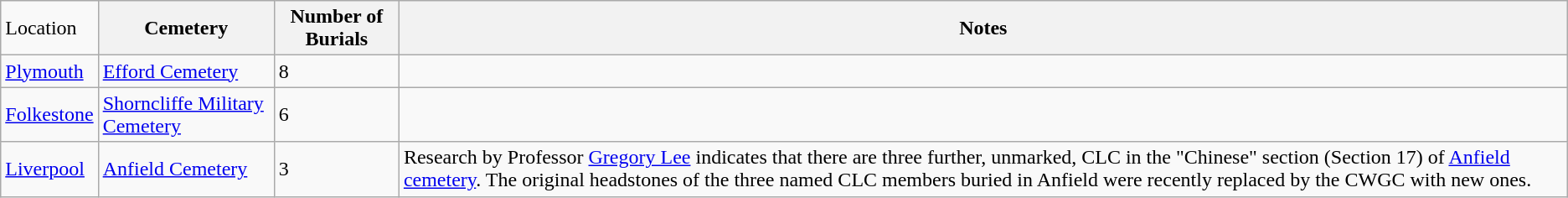<table class="wikitable collapsible collapsed" border="1">
<tr>
<td scope="col">Location</td>
<th scope="col">Cemetery</th>
<th scope="col">Number of Burials</th>
<th scope="col">Notes</th>
</tr>
<tr>
<td><a href='#'>Plymouth</a></td>
<td><a href='#'>Efford Cemetery</a></td>
<td>8</td>
<td></td>
</tr>
<tr>
<td><a href='#'>Folkestone</a></td>
<td><a href='#'>Shorncliffe Military Cemetery</a></td>
<td>6</td>
<td></td>
</tr>
<tr>
<td><a href='#'>Liverpool</a></td>
<td><a href='#'>Anfield Cemetery</a></td>
<td>3</td>
<td>Research by Professor <a href='#'>Gregory Lee</a> indicates that there are three further, unmarked, CLC in the "Chinese" section (Section 17) of <a href='#'>Anfield cemetery</a>. The original headstones of the three named CLC members buried in Anfield were recently replaced by the CWGC with new ones.</td>
</tr>
</table>
